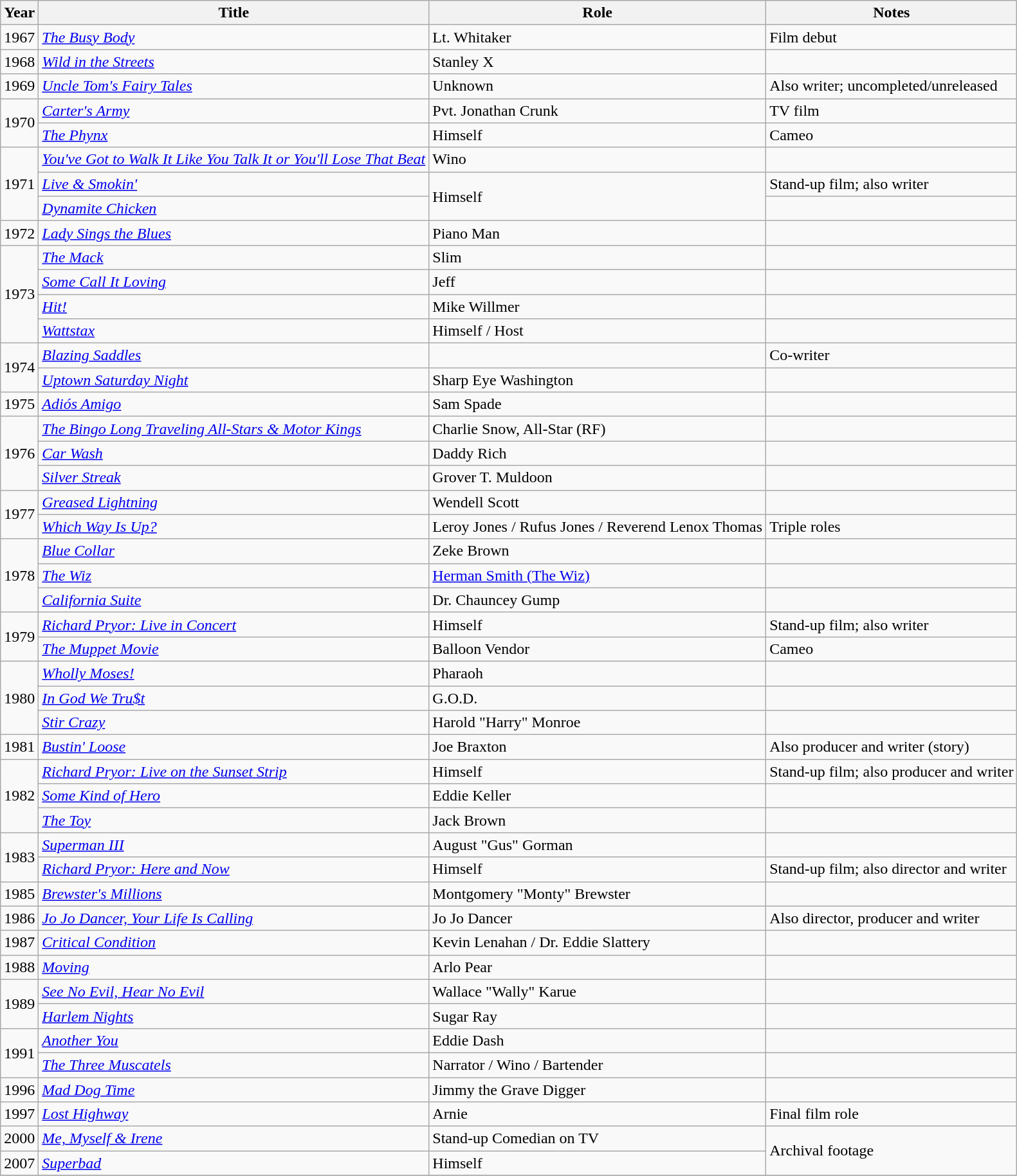<table class="wikitable">
<tr>
<th>Year</th>
<th>Title</th>
<th>Role</th>
<th>Notes</th>
</tr>
<tr>
<td>1967</td>
<td><em><a href='#'>The Busy Body</a></em></td>
<td>Lt. Whitaker</td>
<td>Film debut</td>
</tr>
<tr>
<td>1968</td>
<td><em><a href='#'>Wild in the Streets</a></em></td>
<td>Stanley X</td>
<td></td>
</tr>
<tr>
<td>1969</td>
<td><em><a href='#'>Uncle Tom's Fairy Tales</a></em></td>
<td>Unknown</td>
<td>Also writer; uncompleted/unreleased</td>
</tr>
<tr>
<td rowspan="2">1970</td>
<td><em><a href='#'>Carter's Army</a></em></td>
<td>Pvt. Jonathan Crunk</td>
<td>TV film</td>
</tr>
<tr>
<td><em><a href='#'>The Phynx</a></em></td>
<td>Himself</td>
<td>Cameo</td>
</tr>
<tr>
<td rowspan="3">1971</td>
<td><em><a href='#'>You've Got to Walk It Like You Talk It or You'll Lose That Beat</a></em></td>
<td>Wino</td>
<td></td>
</tr>
<tr>
<td><em><a href='#'>Live & Smokin'</a></em></td>
<td rowspan="2">Himself</td>
<td>Stand-up film; also writer</td>
</tr>
<tr>
<td><em><a href='#'>Dynamite Chicken</a></em></td>
<td></td>
</tr>
<tr>
<td>1972</td>
<td><em><a href='#'>Lady Sings the Blues</a></em></td>
<td>Piano Man</td>
<td></td>
</tr>
<tr>
<td rowspan="4">1973</td>
<td><em><a href='#'>The Mack</a></em></td>
<td>Slim</td>
<td></td>
</tr>
<tr>
<td><em><a href='#'>Some Call It Loving</a></em></td>
<td>Jeff</td>
<td></td>
</tr>
<tr>
<td><em><a href='#'>Hit!</a></em></td>
<td>Mike Willmer</td>
<td></td>
</tr>
<tr>
<td><em><a href='#'>Wattstax</a></em></td>
<td>Himself / Host</td>
<td></td>
</tr>
<tr>
<td rowspan="2">1974</td>
<td><em><a href='#'>Blazing Saddles</a></em></td>
<td></td>
<td>Co-writer</td>
</tr>
<tr>
<td><em><a href='#'>Uptown Saturday Night</a></em></td>
<td>Sharp Eye Washington</td>
<td></td>
</tr>
<tr>
<td>1975</td>
<td><em><a href='#'>Adiós Amigo</a></em></td>
<td>Sam Spade</td>
<td></td>
</tr>
<tr>
<td rowspan="3">1976</td>
<td><em><a href='#'>The Bingo Long Traveling All-Stars & Motor Kings</a></em></td>
<td>Charlie Snow, All-Star (RF)</td>
<td></td>
</tr>
<tr>
<td><em><a href='#'>Car Wash</a></em></td>
<td>Daddy Rich</td>
<td></td>
</tr>
<tr>
<td><em><a href='#'>Silver Streak</a></em></td>
<td>Grover T. Muldoon</td>
<td></td>
</tr>
<tr>
<td rowspan="2">1977</td>
<td><em><a href='#'>Greased Lightning</a></em></td>
<td>Wendell Scott</td>
<td></td>
</tr>
<tr>
<td><em><a href='#'>Which Way Is Up?</a></em></td>
<td>Leroy Jones / Rufus Jones / Reverend Lenox Thomas</td>
<td>Triple roles</td>
</tr>
<tr>
<td rowspan="3">1978</td>
<td><em><a href='#'>Blue Collar</a></em></td>
<td>Zeke Brown</td>
<td></td>
</tr>
<tr>
<td><em><a href='#'>The Wiz</a></em></td>
<td><a href='#'>Herman Smith (The Wiz)</a></td>
<td></td>
</tr>
<tr>
<td><em><a href='#'>California Suite</a></em></td>
<td>Dr. Chauncey Gump</td>
<td></td>
</tr>
<tr>
<td rowspan="2">1979</td>
<td><em><a href='#'>Richard Pryor: Live in Concert</a></em></td>
<td>Himself</td>
<td>Stand-up film; also writer</td>
</tr>
<tr>
<td><em><a href='#'>The Muppet Movie</a></em></td>
<td>Balloon Vendor</td>
<td>Cameo</td>
</tr>
<tr>
<td rowspan="3">1980</td>
<td><em><a href='#'>Wholly Moses!</a></em></td>
<td>Pharaoh</td>
<td></td>
</tr>
<tr>
<td><em><a href='#'>In God We Tru$t</a></em></td>
<td>G.O.D.</td>
<td></td>
</tr>
<tr>
<td><em><a href='#'>Stir Crazy</a></em></td>
<td>Harold "Harry" Monroe</td>
<td></td>
</tr>
<tr>
<td>1981</td>
<td><em><a href='#'>Bustin' Loose</a></em></td>
<td>Joe Braxton</td>
<td>Also producer and writer (story)</td>
</tr>
<tr>
<td rowspan="3">1982</td>
<td><em><a href='#'>Richard Pryor: Live on the Sunset Strip</a></em></td>
<td>Himself</td>
<td>Stand-up film; also producer and writer</td>
</tr>
<tr>
<td><em><a href='#'>Some Kind of Hero</a></em></td>
<td>Eddie Keller</td>
<td></td>
</tr>
<tr>
<td><em><a href='#'>The Toy</a></em></td>
<td>Jack Brown</td>
<td></td>
</tr>
<tr>
<td rowspan="2">1983</td>
<td><em><a href='#'>Superman III</a></em></td>
<td>August "Gus" Gorman</td>
<td></td>
</tr>
<tr>
<td><em><a href='#'>Richard Pryor: Here and Now</a></em></td>
<td>Himself</td>
<td>Stand-up film; also director and writer</td>
</tr>
<tr>
<td>1985</td>
<td><em><a href='#'>Brewster's Millions</a></em></td>
<td>Montgomery "Monty" Brewster</td>
<td></td>
</tr>
<tr>
<td>1986</td>
<td><em><a href='#'>Jo Jo Dancer, Your Life Is Calling</a></em></td>
<td>Jo Jo Dancer</td>
<td>Also director, producer and writer</td>
</tr>
<tr>
<td>1987</td>
<td><em><a href='#'>Critical Condition</a></em></td>
<td>Kevin Lenahan / Dr. Eddie Slattery</td>
<td></td>
</tr>
<tr>
<td>1988</td>
<td><em><a href='#'>Moving</a></em></td>
<td>Arlo Pear</td>
<td></td>
</tr>
<tr>
<td rowspan="2">1989</td>
<td><em><a href='#'>See No Evil, Hear No Evil</a></em></td>
<td>Wallace "Wally" Karue</td>
<td></td>
</tr>
<tr>
<td><em><a href='#'>Harlem Nights</a></em></td>
<td>Sugar Ray</td>
<td></td>
</tr>
<tr>
<td rowspan="2">1991</td>
<td><em><a href='#'>Another You</a></em></td>
<td>Eddie Dash</td>
<td></td>
</tr>
<tr>
<td><em><a href='#'>The Three Muscatels</a></em></td>
<td>Narrator / Wino / Bartender</td>
<td></td>
</tr>
<tr>
<td>1996</td>
<td><em><a href='#'>Mad Dog Time</a></em></td>
<td>Jimmy the Grave Digger</td>
<td></td>
</tr>
<tr>
<td>1997</td>
<td><em><a href='#'>Lost Highway</a></em></td>
<td>Arnie</td>
<td>Final film role</td>
</tr>
<tr>
<td>2000</td>
<td><em><a href='#'>Me, Myself & Irene</a></em></td>
<td>Stand-up Comedian on TV</td>
<td rowspan="2">Archival footage</td>
</tr>
<tr>
<td>2007</td>
<td><em><a href='#'>Superbad</a></em></td>
<td>Himself</td>
</tr>
<tr>
</tr>
</table>
